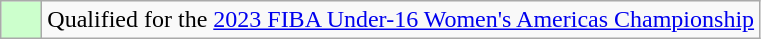<table class="wikitable">
<tr>
<td width=20px bgcolor="#ccffcc"></td>
<td>Qualified for the <a href='#'>2023 FIBA Under-16 Women's Americas Championship</a></td>
</tr>
</table>
